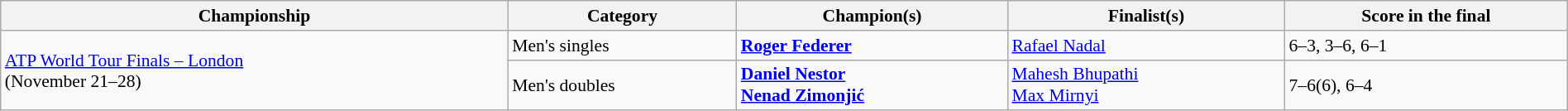<table class="wikitable" style="font-size:90%;" width=100%>
<tr>
<th>Championship</th>
<th>Category</th>
<th>Champion(s)</th>
<th>Finalist(s)</th>
<th>Score in the final</th>
</tr>
<tr>
<td rowspan="2"><a href='#'>ATP World Tour Finals – London</a><br>(November 21–28)</td>
<td>Men's singles</td>
<td> <strong><a href='#'>Roger Federer</a></strong></td>
<td> <a href='#'>Rafael Nadal</a></td>
<td>6–3, 3–6, 6–1</td>
</tr>
<tr>
<td>Men's doubles</td>
<td> <strong><a href='#'>Daniel Nestor</a></strong> <br> <strong><a href='#'>Nenad Zimonjić</a></strong></td>
<td> <a href='#'>Mahesh Bhupathi</a> <br> <a href='#'>Max Mirnyi</a></td>
<td>7–6(6), 6–4</td>
</tr>
</table>
